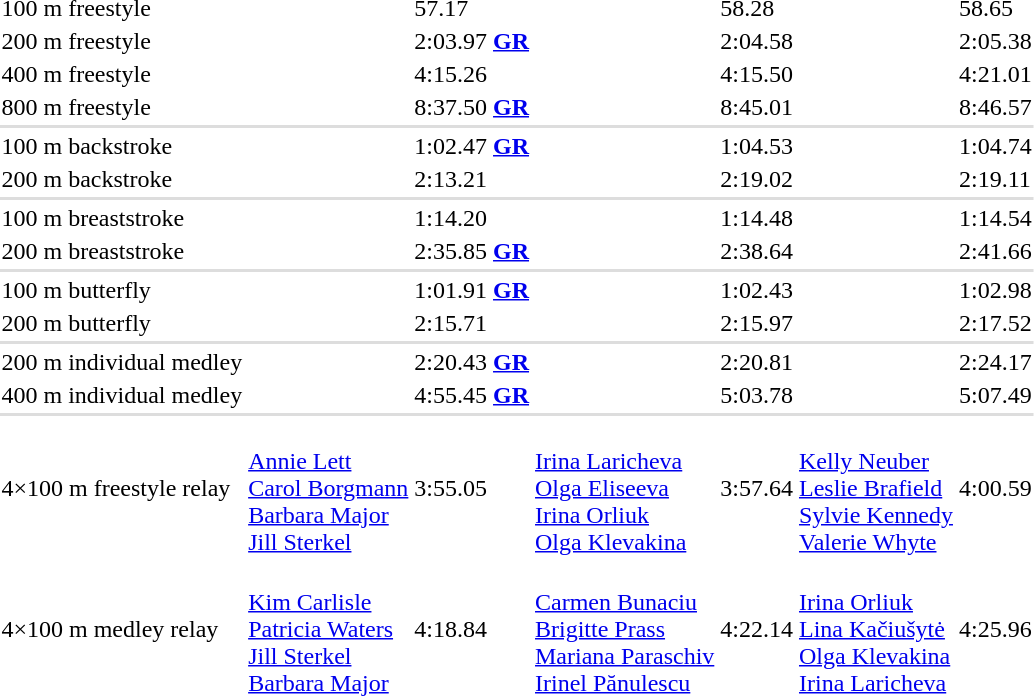<table>
<tr>
<td>100 m freestyle<br></td>
<td></td>
<td>57.17</td>
<td></td>
<td>58.28</td>
<td></td>
<td>58.65</td>
</tr>
<tr>
<td>200 m freestyle<br></td>
<td></td>
<td>2:03.97 <strong><a href='#'>GR</a></strong></td>
<td></td>
<td>2:04.58</td>
<td></td>
<td>2:05.38</td>
</tr>
<tr>
<td>400 m freestyle<br></td>
<td></td>
<td>4:15.26</td>
<td></td>
<td>4:15.50</td>
<td></td>
<td>4:21.01</td>
</tr>
<tr>
<td>800 m freestyle<br></td>
<td></td>
<td>8:37.50 <strong><a href='#'>GR</a></strong></td>
<td></td>
<td>8:45.01</td>
<td></td>
<td>8:46.57</td>
</tr>
<tr bgcolor=#DDDDDD>
<td colspan=7></td>
</tr>
<tr>
<td>100 m backstroke<br></td>
<td></td>
<td>1:02.47 <strong><a href='#'>GR</a></strong></td>
<td></td>
<td>1:04.53</td>
<td></td>
<td>1:04.74</td>
</tr>
<tr>
<td>200 m backstroke<br></td>
<td></td>
<td>2:13.21</td>
<td></td>
<td>2:19.02</td>
<td></td>
<td>2:19.11</td>
</tr>
<tr bgcolor=#DDDDDD>
<td colspan=7></td>
</tr>
<tr>
<td>100 m breaststroke<br></td>
<td></td>
<td>1:14.20</td>
<td></td>
<td>1:14.48</td>
<td></td>
<td>1:14.54</td>
</tr>
<tr>
<td>200 m breaststroke<br></td>
<td></td>
<td>2:35.85 <strong><a href='#'>GR</a></strong></td>
<td></td>
<td>2:38.64</td>
<td></td>
<td>2:41.66</td>
</tr>
<tr bgcolor=#DDDDDD>
<td colspan=7></td>
</tr>
<tr>
<td>100 m butterfly<br></td>
<td></td>
<td>1:01.91 <strong><a href='#'>GR</a></strong></td>
<td></td>
<td>1:02.43</td>
<td></td>
<td>1:02.98</td>
</tr>
<tr>
<td>200 m butterfly<br></td>
<td></td>
<td>2:15.71</td>
<td></td>
<td>2:15.97</td>
<td></td>
<td>2:17.52</td>
</tr>
<tr bgcolor=#DDDDDD>
<td colspan=7></td>
</tr>
<tr>
<td>200 m individual medley<br></td>
<td></td>
<td>2:20.43 <strong><a href='#'>GR</a></strong></td>
<td></td>
<td>2:20.81</td>
<td></td>
<td>2:24.17</td>
</tr>
<tr>
<td>400 m individual medley<br></td>
<td></td>
<td>4:55.45 <strong><a href='#'>GR</a></strong></td>
<td></td>
<td>5:03.78</td>
<td></td>
<td>5:07.49</td>
</tr>
<tr bgcolor=#DDDDDD>
<td colspan=7></td>
</tr>
<tr>
<td>4×100 m freestyle relay<br></td>
<td><br><a href='#'>Annie Lett</a><br><a href='#'>Carol Borgmann</a><br><a href='#'>Barbara Major</a><br><a href='#'>Jill Sterkel</a></td>
<td>3:55.05</td>
<td><br><a href='#'>Irina Laricheva</a><br><a href='#'>Olga Eliseeva</a><br><a href='#'>Irina Orliuk</a><br><a href='#'>Olga Klevakina</a></td>
<td>3:57.64</td>
<td><br><a href='#'>Kelly Neuber</a><br><a href='#'>Leslie Brafield</a><br><a href='#'>Sylvie Kennedy</a><br><a href='#'>Valerie Whyte</a></td>
<td>4:00.59</td>
</tr>
<tr>
<td>4×100 m medley relay<br></td>
<td><br><a href='#'>Kim Carlisle</a><br><a href='#'>Patricia Waters</a><br><a href='#'>Jill Sterkel</a><br><a href='#'>Barbara Major</a></td>
<td>4:18.84</td>
<td><br><a href='#'>Carmen Bunaciu</a><br><a href='#'>Brigitte Prass</a><br><a href='#'>Mariana Paraschiv</a><br><a href='#'>Irinel Pănulescu</a></td>
<td>4:22.14</td>
<td><br><a href='#'>Irina Orliuk</a><br><a href='#'>Lina Kačiušytė</a><br><a href='#'>Olga Klevakina</a><br><a href='#'>Irina Laricheva</a></td>
<td>4:25.96</td>
</tr>
</table>
